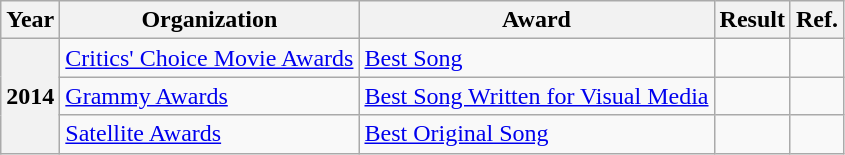<table class="wikitable plainrowheaders">
<tr>
<th>Year</th>
<th>Organization</th>
<th>Award</th>
<th>Result</th>
<th>Ref.</th>
</tr>
<tr>
<th rowspan="3" scope="row">2014</th>
<td><a href='#'>Critics' Choice Movie Awards</a></td>
<td><a href='#'>Best Song</a></td>
<td></td>
<td></td>
</tr>
<tr>
<td><a href='#'>Grammy Awards</a></td>
<td><a href='#'>Best Song Written for Visual Media</a></td>
<td></td>
<td></td>
</tr>
<tr>
<td><a href='#'>Satellite Awards</a></td>
<td><a href='#'>Best Original Song</a></td>
<td></td>
<td></td>
</tr>
</table>
